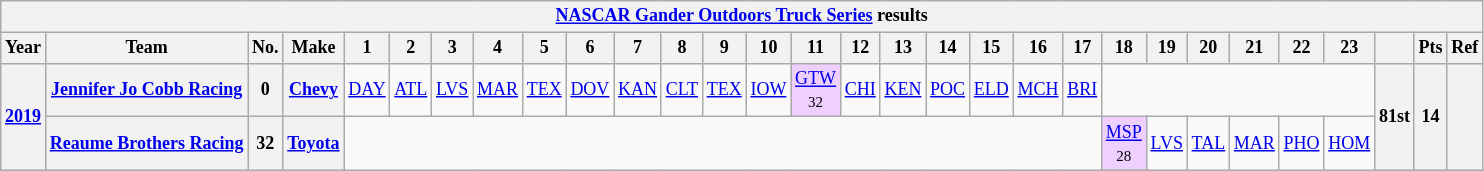<table class="wikitable" style="text-align:center; font-size:75%">
<tr>
<th colspan=30><a href='#'>NASCAR Gander Outdoors Truck Series</a> results</th>
</tr>
<tr>
<th>Year</th>
<th>Team</th>
<th>No.</th>
<th>Make</th>
<th>1</th>
<th>2</th>
<th>3</th>
<th>4</th>
<th>5</th>
<th>6</th>
<th>7</th>
<th>8</th>
<th>9</th>
<th>10</th>
<th>11</th>
<th>12</th>
<th>13</th>
<th>14</th>
<th>15</th>
<th>16</th>
<th>17</th>
<th>18</th>
<th>19</th>
<th>20</th>
<th>21</th>
<th>22</th>
<th>23</th>
<th></th>
<th>Pts</th>
<th>Ref</th>
</tr>
<tr>
<th rowspan=2><a href='#'>2019</a></th>
<th><a href='#'>Jennifer Jo Cobb Racing</a></th>
<th>0</th>
<th><a href='#'>Chevy</a></th>
<td><a href='#'>DAY</a></td>
<td><a href='#'>ATL</a></td>
<td><a href='#'>LVS</a></td>
<td><a href='#'>MAR</a></td>
<td><a href='#'>TEX</a></td>
<td><a href='#'>DOV</a></td>
<td><a href='#'>KAN</a></td>
<td><a href='#'>CLT</a></td>
<td><a href='#'>TEX</a></td>
<td><a href='#'>IOW</a></td>
<td style="background:#EFCFFF;"><a href='#'>GTW</a><br><small>32</small></td>
<td><a href='#'>CHI</a></td>
<td><a href='#'>KEN</a></td>
<td><a href='#'>POC</a></td>
<td><a href='#'>ELD</a></td>
<td><a href='#'>MCH</a></td>
<td><a href='#'>BRI</a></td>
<td colspan=6></td>
<th rowspan=2>81st</th>
<th rowspan=2>14</th>
<th rowspan=2></th>
</tr>
<tr>
<th><a href='#'>Reaume Brothers Racing</a></th>
<th>32</th>
<th><a href='#'>Toyota</a></th>
<td colspan=17></td>
<td style="background:#EFCFFF;"><a href='#'>MSP</a><br><small>28</small></td>
<td><a href='#'>LVS</a></td>
<td><a href='#'>TAL</a></td>
<td><a href='#'>MAR</a></td>
<td><a href='#'>PHO</a></td>
<td><a href='#'>HOM</a></td>
</tr>
</table>
